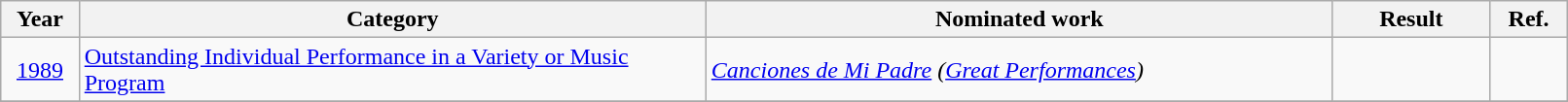<table class="wikitable" style="width:85%;">
<tr>
<th width=5%>Year</th>
<th style="width:40%;">Category</th>
<th style="width:40%;">Nominated work</th>
<th style="width:10%;">Result</th>
<th style="width:5%;">Ref.</th>
</tr>
<tr>
<td style="text-align:center;"><a href='#'>1989</a></td>
<td><a href='#'>Outstanding Individual Performance in a Variety or Music Program</a></td>
<td><em><a href='#'>Canciones de Mi Padre</a> (<a href='#'>Great Performances</a>)</em></td>
<td></td>
<td></td>
</tr>
<tr>
</tr>
</table>
